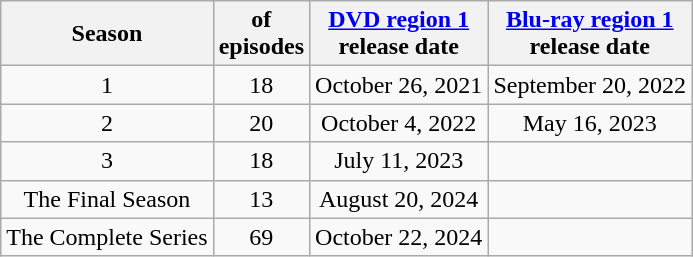<table class="wikitable plainrowheaders" style="text-align:center;">
<tr>
<th scope="col">Season</th>
<th scope="col"> of<br>episodes</th>
<th scope="col"><a href='#'>DVD region 1</a><br>release date</th>
<th scope="col"><a href='#'>Blu-ray region 1</a><br>release date</th>
</tr>
<tr>
<td scope="row">1</td>
<td>18</td>
<td>October 26, 2021</td>
<td>September 20, 2022</td>
</tr>
<tr>
<td scope="row">2</td>
<td>20</td>
<td>October 4, 2022</td>
<td>May 16, 2023</td>
</tr>
<tr>
<td scope="row">3</td>
<td>18</td>
<td>July 11, 2023</td>
<td></td>
</tr>
<tr>
<td scope="row">The Final Season</td>
<td>13</td>
<td>August 20, 2024</td>
<td></td>
</tr>
<tr>
<td scope="row">The Complete Series</td>
<td>69</td>
<td>October 22, 2024</td>
<td></td>
</tr>
</table>
